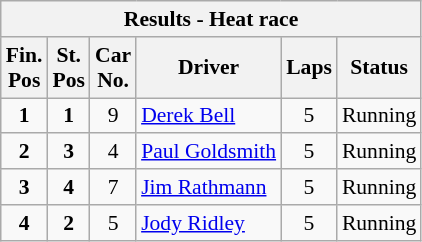<table class="wikitable" style="font-size:90%;">
<tr>
<th colspan=6>Results - Heat race</th>
</tr>
<tr>
<th>Fin.<br>Pos</th>
<th>St.<br>Pos</th>
<th>Car<br>No.</th>
<th>Driver</th>
<th>Laps</th>
<th>Status</th>
</tr>
<tr>
<td align=center><strong>1</strong></td>
<td align=center><strong>1</strong></td>
<td align=center>9</td>
<td><a href='#'>Derek Bell</a></td>
<td align=center>5</td>
<td>Running</td>
</tr>
<tr>
<td align=center><strong>2</strong></td>
<td align=center><strong>3</strong></td>
<td align=center>4</td>
<td><a href='#'>Paul Goldsmith</a></td>
<td align=center>5</td>
<td>Running</td>
</tr>
<tr>
<td align=center><strong>3</strong></td>
<td align=center><strong>4</strong></td>
<td align=center>7</td>
<td><a href='#'>Jim Rathmann</a></td>
<td align=center>5</td>
<td>Running</td>
</tr>
<tr>
<td align=center><strong>4</strong></td>
<td align=center><strong>2</strong></td>
<td align=center>5</td>
<td><a href='#'>Jody Ridley</a></td>
<td align=center>5</td>
<td>Running</td>
</tr>
</table>
